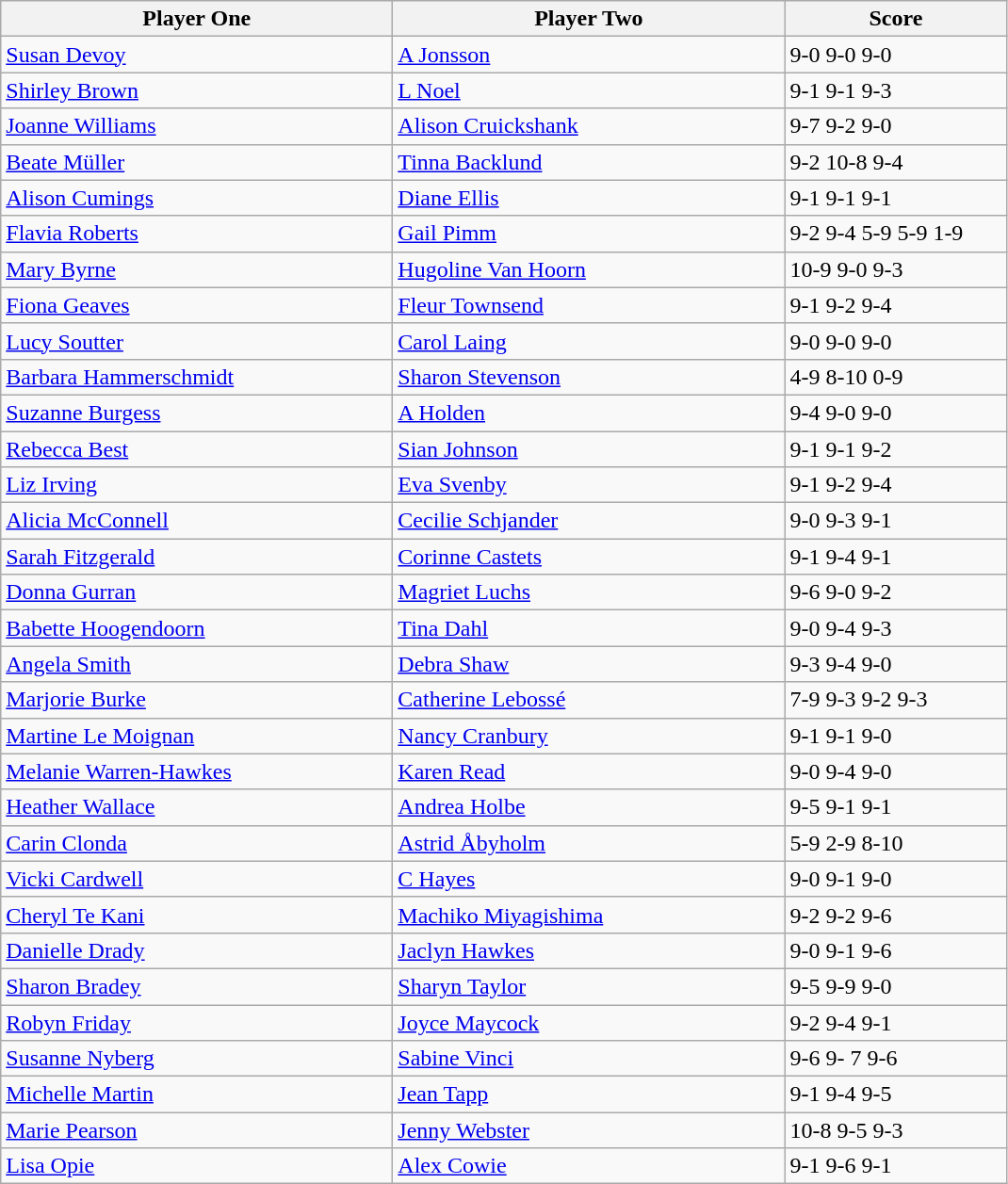<table class="wikitable">
<tr>
<th width=270>Player One</th>
<th width=270>Player Two</th>
<th width=150>Score</th>
</tr>
<tr>
<td> <a href='#'>Susan Devoy</a></td>
<td> <a href='#'>A Jonsson</a></td>
<td>9-0 9-0 9-0</td>
</tr>
<tr>
<td> <a href='#'>Shirley Brown</a></td>
<td> <a href='#'>L Noel</a></td>
<td>9-1 9-1 9-3</td>
</tr>
<tr>
<td> <a href='#'>Joanne Williams</a></td>
<td> <a href='#'>Alison Cruickshank</a></td>
<td>9-7 9-2 9-0</td>
</tr>
<tr>
<td> <a href='#'>Beate Müller</a></td>
<td> <a href='#'>Tinna Backlund</a></td>
<td>9-2 10-8 9-4</td>
</tr>
<tr>
<td> <a href='#'>Alison Cumings</a></td>
<td> <a href='#'>Diane Ellis</a></td>
<td>9-1 9-1 9-1</td>
</tr>
<tr>
<td> <a href='#'>Flavia Roberts</a></td>
<td> <a href='#'>Gail Pimm</a></td>
<td>9-2 9-4 5-9 5-9 1-9</td>
</tr>
<tr>
<td> <a href='#'>Mary Byrne</a></td>
<td> <a href='#'>Hugoline Van Hoorn</a></td>
<td>10-9 9-0 9-3</td>
</tr>
<tr>
<td> <a href='#'>Fiona Geaves</a></td>
<td> <a href='#'>Fleur Townsend</a></td>
<td>9-1 9-2 9-4</td>
</tr>
<tr>
<td> <a href='#'>Lucy Soutter</a></td>
<td> <a href='#'>Carol Laing</a></td>
<td>9-0 9-0 9-0</td>
</tr>
<tr>
<td> <a href='#'>Barbara Hammerschmidt</a></td>
<td> <a href='#'>Sharon Stevenson</a></td>
<td>4-9 8-10 0-9</td>
</tr>
<tr>
<td> <a href='#'>Suzanne Burgess</a></td>
<td> <a href='#'>A Holden</a></td>
<td>9-4 9-0 9-0</td>
</tr>
<tr>
<td> <a href='#'>Rebecca Best</a></td>
<td> <a href='#'>Sian Johnson</a></td>
<td>9-1 9-1 9-2</td>
</tr>
<tr>
<td> <a href='#'>Liz Irving</a></td>
<td> <a href='#'>Eva Svenby</a></td>
<td>9-1 9-2 9-4</td>
</tr>
<tr>
<td> <a href='#'>Alicia McConnell</a></td>
<td> <a href='#'>Cecilie Schjander</a></td>
<td>9-0 9-3 9-1</td>
</tr>
<tr>
<td> <a href='#'>Sarah Fitzgerald</a></td>
<td> <a href='#'>Corinne Castets</a></td>
<td>9-1 9-4 9-1</td>
</tr>
<tr>
<td> <a href='#'>Donna Gurran</a></td>
<td> <a href='#'>Magriet Luchs</a></td>
<td>9-6 9-0 9-2</td>
</tr>
<tr>
<td> <a href='#'>Babette Hoogendoorn</a></td>
<td> <a href='#'>Tina Dahl</a></td>
<td>9-0 9-4 9-3</td>
</tr>
<tr>
<td> <a href='#'>Angela Smith</a></td>
<td> <a href='#'>Debra Shaw</a></td>
<td>9-3 9-4 9-0</td>
</tr>
<tr>
<td> <a href='#'>Marjorie Burke</a></td>
<td> <a href='#'>Catherine Lebossé</a></td>
<td>7-9 9-3 9-2 9-3</td>
</tr>
<tr>
<td> <a href='#'>Martine Le Moignan</a></td>
<td> <a href='#'>Nancy Cranbury</a></td>
<td>9-1 9-1 9-0</td>
</tr>
<tr>
<td> <a href='#'>Melanie Warren-Hawkes</a></td>
<td> <a href='#'>Karen Read</a></td>
<td>9-0 9-4 9-0</td>
</tr>
<tr>
<td> <a href='#'>Heather Wallace</a></td>
<td> <a href='#'>Andrea Holbe</a></td>
<td>9-5 9-1 9-1</td>
</tr>
<tr>
<td> <a href='#'>Carin Clonda</a></td>
<td> <a href='#'>Astrid Åbyholm</a></td>
<td>5-9 2-9 8-10</td>
</tr>
<tr>
<td> <a href='#'>Vicki Cardwell</a></td>
<td> <a href='#'>C Hayes</a></td>
<td>9-0 9-1 9-0</td>
</tr>
<tr>
<td> <a href='#'>Cheryl Te Kani</a></td>
<td> <a href='#'>Machiko Miyagishima</a></td>
<td>9-2 9-2 9-6</td>
</tr>
<tr>
<td> <a href='#'>Danielle Drady</a></td>
<td> <a href='#'>Jaclyn Hawkes</a></td>
<td>9-0 9-1 9-6</td>
</tr>
<tr>
<td> <a href='#'>Sharon Bradey</a></td>
<td> <a href='#'>Sharyn Taylor</a></td>
<td>9-5 9-9 9-0</td>
</tr>
<tr>
<td> <a href='#'>Robyn Friday</a></td>
<td> <a href='#'>Joyce Maycock</a></td>
<td>9-2 9-4 9-1</td>
</tr>
<tr>
<td> <a href='#'>Susanne Nyberg</a></td>
<td> <a href='#'>Sabine Vinci </a></td>
<td>9-6 9- 7 9-6</td>
</tr>
<tr>
<td> <a href='#'>Michelle Martin</a></td>
<td> <a href='#'>Jean Tapp</a></td>
<td>9-1 9-4 9-5</td>
</tr>
<tr>
<td> <a href='#'>Marie Pearson</a></td>
<td> <a href='#'>Jenny Webster</a></td>
<td>10-8 9-5 9-3</td>
</tr>
<tr>
<td> <a href='#'>Lisa Opie</a></td>
<td> <a href='#'>Alex Cowie</a></td>
<td>9-1 9-6 9-1</td>
</tr>
</table>
